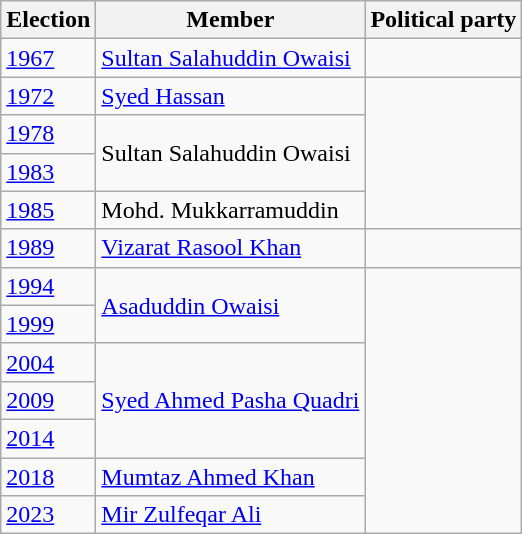<table class="wikitable sortable">
<tr>
<th>Election</th>
<th>Member</th>
<th colspan="2">Political party</th>
</tr>
<tr>
<td><a href='#'>1967</a></td>
<td><a href='#'>Sultan Salahuddin Owaisi</a></td>
<td></td>
</tr>
<tr>
<td><a href='#'>1972</a></td>
<td><a href='#'>Syed Hassan</a></td>
</tr>
<tr>
<td><a href='#'>1978</a></td>
<td ! rowspan=2>Sultan Salahuddin Owaisi</td>
</tr>
<tr>
<td><a href='#'>1983</a></td>
</tr>
<tr>
<td><a href='#'>1985</a></td>
<td>Mohd. Mukkarramuddin</td>
</tr>
<tr>
<td><a href='#'>1989</a></td>
<td><a href='#'> Vizarat Rasool Khan</a></td>
<td></td>
</tr>
<tr>
<td><a href='#'>1994</a></td>
<td ! rowspan=2><a href='#'>Asaduddin Owaisi</a></td>
</tr>
<tr>
<td><a href='#'>1999</a></td>
</tr>
<tr>
<td><a href='#'>2004</a></td>
<td ! rowspan=3><a href='#'>Syed Ahmed Pasha Quadri</a></td>
</tr>
<tr>
<td><a href='#'>2009</a></td>
</tr>
<tr>
<td><a href='#'>2014</a></td>
</tr>
<tr>
<td><a href='#'>2018</a></td>
<td><a href='#'>Mumtaz Ahmed Khan</a></td>
</tr>
<tr>
<td><a href='#'>2023</a></td>
<td><a href='#'>Mir Zulfeqar Ali</a></td>
</tr>
</table>
